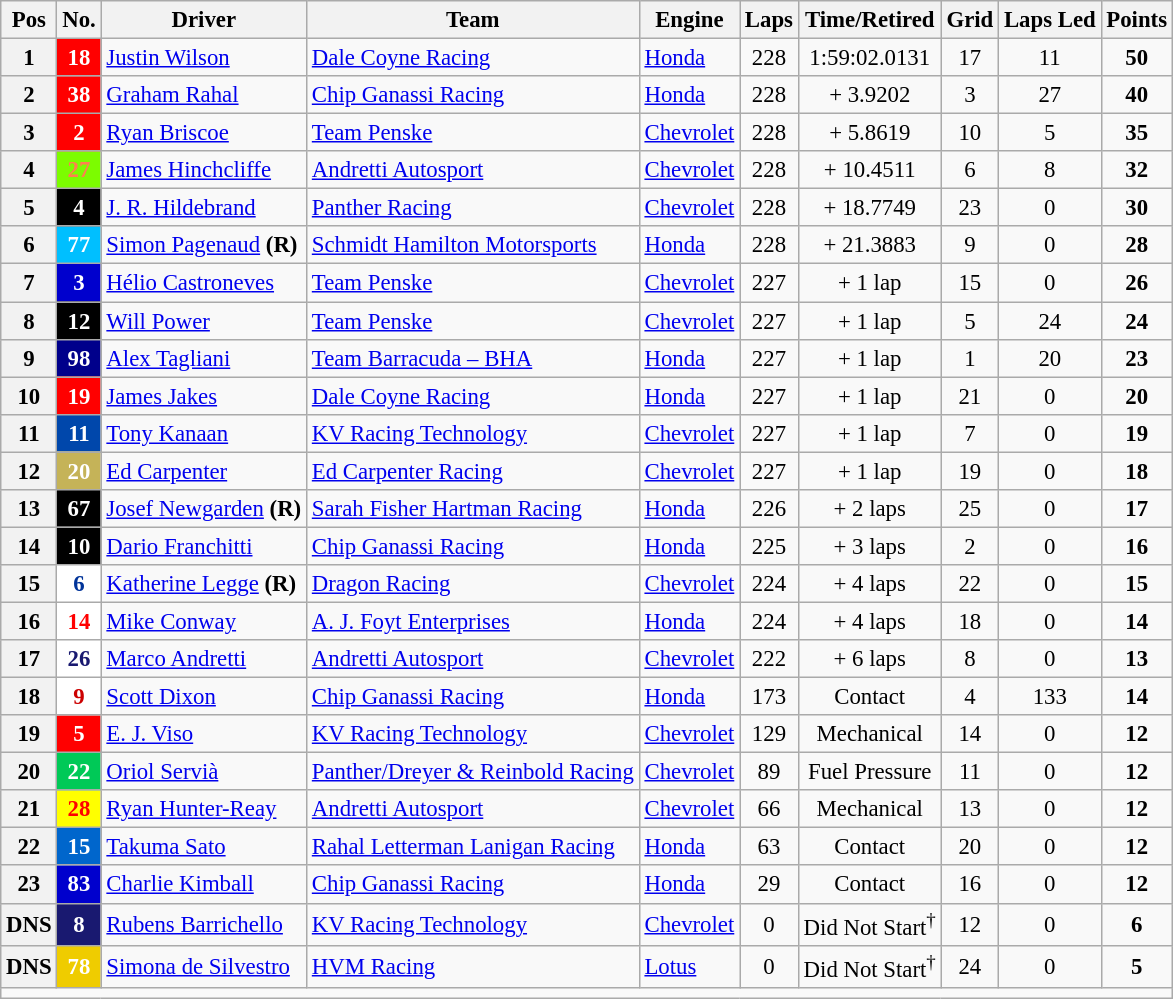<table class="wikitable" style="font-size: 95%">
<tr>
<th>Pos</th>
<th>No.</th>
<th>Driver</th>
<th>Team</th>
<th>Engine</th>
<th>Laps</th>
<th>Time/Retired</th>
<th>Grid</th>
<th>Laps Led</th>
<th>Points</th>
</tr>
<tr>
<th>1</th>
<td style="background:red; color:white;" align="center"><strong>18</strong></td>
<td> <a href='#'>Justin Wilson</a></td>
<td><a href='#'>Dale Coyne Racing</a></td>
<td><a href='#'>Honda</a></td>
<td align=center>228</td>
<td align=center>1:59:02.0131</td>
<td align=center>17</td>
<td align=center>11</td>
<td align=center><strong>50</strong></td>
</tr>
<tr>
<th>2</th>
<td style="background:red; color:white;" align="center"><strong>38</strong></td>
<td> <a href='#'>Graham Rahal</a></td>
<td><a href='#'>Chip Ganassi Racing</a></td>
<td><a href='#'>Honda</a></td>
<td align=center>228</td>
<td align=center>+ 3.9202</td>
<td align=center>3</td>
<td align=center>27</td>
<td align=center><strong>40</strong></td>
</tr>
<tr>
<th>3</th>
<td style="background:red; color:white;" align="center"><strong>2</strong></td>
<td> <a href='#'>Ryan Briscoe</a></td>
<td><a href='#'>Team Penske</a></td>
<td><a href='#'>Chevrolet</a></td>
<td align=center>228</td>
<td align=center>+ 5.8619</td>
<td align=center>10</td>
<td align=center>5</td>
<td align=center><strong>35</strong></td>
</tr>
<tr>
<th>4</th>
<td style="background:lawngreen; color:coral;" align="center"><strong>27</strong></td>
<td> <a href='#'>James Hinchcliffe</a></td>
<td><a href='#'>Andretti Autosport</a></td>
<td><a href='#'>Chevrolet</a></td>
<td align=center>228</td>
<td align=center>+ 10.4511</td>
<td align=center>6</td>
<td align=center>8</td>
<td align=center><strong>32</strong></td>
</tr>
<tr>
<th>5</th>
<td style="background:black; color:white;" align=center><strong>4</strong></td>
<td> <a href='#'>J. R. Hildebrand</a></td>
<td><a href='#'>Panther Racing</a></td>
<td><a href='#'>Chevrolet</a></td>
<td align=center>228</td>
<td align=center>+ 18.7749</td>
<td align=center>23</td>
<td align=center>0</td>
<td align=center><strong>30</strong></td>
</tr>
<tr>
<th>6</th>
<td style="background:deepskyblue; color:white;" align="center"><strong>77</strong></td>
<td> <a href='#'>Simon Pagenaud</a> <strong>(R)</strong></td>
<td><a href='#'>Schmidt Hamilton Motorsports</a></td>
<td><a href='#'>Honda</a></td>
<td align=center>228</td>
<td align=center>+ 21.3883</td>
<td align=center>9</td>
<td align=center>0</td>
<td align=center><strong>28</strong></td>
</tr>
<tr>
<th>7</th>
<td style="background:mediumblue; color:white;" align="center"><strong>3</strong></td>
<td> <a href='#'>Hélio Castroneves</a></td>
<td><a href='#'>Team Penske</a></td>
<td><a href='#'>Chevrolet</a></td>
<td align=center>227</td>
<td align=center>+ 1 lap</td>
<td align=center>15</td>
<td align=center>0</td>
<td align=center><strong>26</strong></td>
</tr>
<tr>
<th>8</th>
<td style="background:black; color:white;" align="center"><strong>12</strong></td>
<td> <a href='#'>Will Power</a></td>
<td><a href='#'>Team Penske</a></td>
<td><a href='#'>Chevrolet</a></td>
<td align=center>227</td>
<td align=center>+ 1 lap</td>
<td align=center>5</td>
<td align=center>24</td>
<td align=center><strong>24</strong></td>
</tr>
<tr>
<th>9</th>
<td style="background:darkblue; color:white;" align="center"><strong>98</strong></td>
<td> <a href='#'>Alex Tagliani</a></td>
<td><a href='#'>Team Barracuda – BHA</a></td>
<td><a href='#'>Honda</a></td>
<td align=center>227</td>
<td align=center>+ 1 lap</td>
<td align=center>1</td>
<td align=center>20</td>
<td align=center><strong>23</strong></td>
</tr>
<tr>
<th>10</th>
<td style="background:red; color:white;" align=center><strong>19</strong></td>
<td> <a href='#'>James Jakes</a></td>
<td><a href='#'>Dale Coyne Racing</a></td>
<td><a href='#'>Honda</a></td>
<td align=center>227</td>
<td align=center>+ 1 lap</td>
<td align=center>21</td>
<td align=center>0</td>
<td align=center><strong>20</strong></td>
</tr>
<tr>
<th>11</th>
<td style="background:#0047AB; color:white;" align="center"><strong>11</strong></td>
<td> <a href='#'>Tony Kanaan</a></td>
<td><a href='#'>KV Racing Technology</a></td>
<td><a href='#'>Chevrolet</a></td>
<td align=center>227</td>
<td align=center>+ 1 lap</td>
<td align=center>7</td>
<td align=center>0</td>
<td align=center><strong>19</strong></td>
</tr>
<tr>
<th>12</th>
<td style="background:#C5B358; color:white;" align="center"><strong>20</strong></td>
<td> <a href='#'>Ed Carpenter</a></td>
<td><a href='#'>Ed Carpenter Racing</a></td>
<td><a href='#'>Chevrolet</a></td>
<td align=center>227</td>
<td align=center>+ 1 lap</td>
<td align=center>19</td>
<td align=center>0</td>
<td align=center><strong>18</strong></td>
</tr>
<tr>
<th>13</th>
<td style="background:black; color:white;" align="center"><strong>67</strong></td>
<td> <a href='#'>Josef Newgarden</a> <strong>(R)</strong></td>
<td><a href='#'>Sarah Fisher Hartman Racing</a></td>
<td><a href='#'>Honda</a></td>
<td align=center>226</td>
<td align=center>+ 2 laps</td>
<td align=center>25</td>
<td align=center>0</td>
<td align=center><strong>17</strong></td>
</tr>
<tr>
<th>14</th>
<td style="background:black; color:white;" align="center"><strong>10</strong></td>
<td> <a href='#'>Dario Franchitti</a></td>
<td><a href='#'>Chip Ganassi Racing</a></td>
<td><a href='#'>Honda</a></td>
<td align=center>225</td>
<td align=center>+ 3 laps</td>
<td align=center>2</td>
<td align=center>0</td>
<td align=center><strong>16</strong></td>
</tr>
<tr>
<th>15</th>
<td style="background:white; color:#003399;" align="center"><strong>6</strong></td>
<td> <a href='#'>Katherine Legge</a> <strong>(R)</strong></td>
<td><a href='#'>Dragon Racing</a></td>
<td><a href='#'>Chevrolet</a></td>
<td align=center>224</td>
<td align=center>+ 4 laps</td>
<td align=center>22</td>
<td align=center>0</td>
<td align=center><strong>15</strong></td>
</tr>
<tr>
<th>16</th>
<td style="background:white; color:red;" align="center"><strong>14</strong></td>
<td> <a href='#'>Mike Conway</a></td>
<td><a href='#'>A. J. Foyt Enterprises</a></td>
<td><a href='#'>Honda</a></td>
<td align=center>224</td>
<td align=center>+ 4 laps</td>
<td align=center>18</td>
<td align=center>0</td>
<td align=center><strong>14</strong></td>
</tr>
<tr>
<th>17</th>
<td style="background:white; color:midnightblue;" align="center"><strong>26</strong></td>
<td> <a href='#'>Marco Andretti</a></td>
<td><a href='#'>Andretti Autosport</a></td>
<td><a href='#'>Chevrolet</a></td>
<td align=center>222</td>
<td align=center>+ 6 laps</td>
<td align=center>8</td>
<td align=center>0</td>
<td align=center><strong>13</strong></td>
</tr>
<tr>
<th>18</th>
<td style="background:white; color:#CC0000;" align="center"><strong>9</strong></td>
<td> <a href='#'>Scott Dixon</a></td>
<td><a href='#'>Chip Ganassi Racing</a></td>
<td><a href='#'>Honda</a></td>
<td align=center>173</td>
<td align=center>Contact</td>
<td align=center>4</td>
<td align=center>133</td>
<td align=center><strong>14</strong></td>
</tr>
<tr>
<th>19</th>
<td style="background:red; color:white;" align="center"><strong>5</strong></td>
<td> <a href='#'>E. J. Viso</a></td>
<td><a href='#'>KV Racing Technology</a></td>
<td><a href='#'>Chevrolet</a></td>
<td align=center>129</td>
<td align=center>Mechanical</td>
<td align=center>14</td>
<td align=center>0</td>
<td align=center><strong>12</strong></td>
</tr>
<tr>
<th>20</th>
<td style="background:#00C957; color:white;" align="center"><strong>22</strong></td>
<td> <a href='#'>Oriol Servià</a></td>
<td><a href='#'>Panther/Dreyer & Reinbold Racing</a></td>
<td><a href='#'>Chevrolet</a></td>
<td align=center>89</td>
<td align=center>Fuel Pressure</td>
<td align=center>11</td>
<td align=center>0</td>
<td align=center><strong>12</strong></td>
</tr>
<tr>
<th>21</th>
<td style="background:yellow; color:red;" align="center"><strong>28</strong></td>
<td> <a href='#'>Ryan Hunter-Reay</a></td>
<td><a href='#'>Andretti Autosport</a></td>
<td><a href='#'>Chevrolet</a></td>
<td align=center>66</td>
<td align=center>Mechanical</td>
<td align=center>13</td>
<td align=center>0</td>
<td align=center><strong>12</strong></td>
</tr>
<tr>
<th>22</th>
<td style="background:#0066CC; color:white;" align="center"><strong>15</strong></td>
<td> <a href='#'>Takuma Sato</a></td>
<td><a href='#'>Rahal Letterman Lanigan Racing</a></td>
<td><a href='#'>Honda</a></td>
<td align=center>63</td>
<td align=center>Contact</td>
<td align=center>20</td>
<td align=center>0</td>
<td align=center><strong>12</strong></td>
</tr>
<tr>
<th>23</th>
<td style="background:mediumblue; color:white;" align="center"><strong>83</strong></td>
<td> <a href='#'>Charlie Kimball</a></td>
<td><a href='#'>Chip Ganassi Racing</a></td>
<td><a href='#'>Honda</a></td>
<td align=center>29</td>
<td align=center>Contact</td>
<td align=center>16</td>
<td align=center>0</td>
<td align=center><strong>12</strong></td>
</tr>
<tr>
<th>DNS</th>
<td style="background:midnightblue; color:white;" align="center"><strong>8</strong></td>
<td> <a href='#'>Rubens Barrichello</a></td>
<td><a href='#'>KV Racing Technology</a></td>
<td><a href='#'>Chevrolet</a></td>
<td align=center>0</td>
<td align=center>Did Not Start<sup>†</sup></td>
<td align=center>12</td>
<td align=center>0</td>
<td align=center><strong>6</strong></td>
</tr>
<tr>
<th>DNS</th>
<td style="background:#EFCC00; color:white;" align="center"><strong>78</strong></td>
<td> <a href='#'>Simona de Silvestro</a></td>
<td><a href='#'>HVM Racing</a></td>
<td><a href='#'>Lotus</a></td>
<td align=center>0</td>
<td align=center>Did Not Start<sup>†</sup></td>
<td align=center>24</td>
<td align=center>0</td>
<td align=center><strong>5</strong></td>
</tr>
<tr>
<td colspan=10></td>
</tr>
</table>
